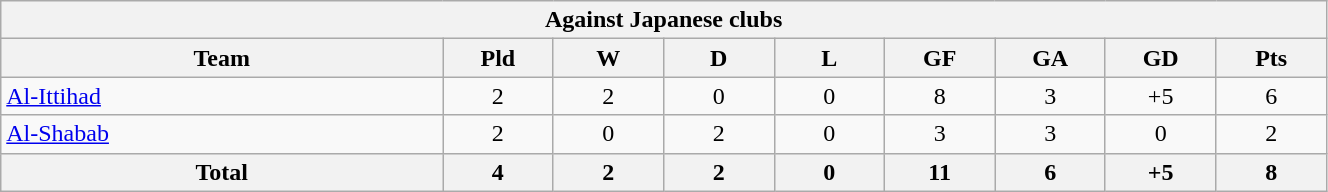<table class="wikitable" style="width:70%; text-align:center;">
<tr>
<th colspan=9>Against Japanese clubs</th>
</tr>
<tr>
<th style="width:20%;">Team</th>
<th width=5%>Pld</th>
<th width=5%>W</th>
<th width=5%>D</th>
<th width=5%>L</th>
<th width=5%>GF</th>
<th width=5%>GA</th>
<th width=5%>GD</th>
<th width=5%>Pts</th>
</tr>
<tr>
<td align=left> <a href='#'>Al-Ittihad</a></td>
<td>2</td>
<td>2</td>
<td>0</td>
<td>0</td>
<td>8</td>
<td>3</td>
<td>+5</td>
<td>6</td>
</tr>
<tr>
<td align=left> <a href='#'>Al-Shabab</a></td>
<td>2</td>
<td>0</td>
<td>2</td>
<td>0</td>
<td>3</td>
<td>3</td>
<td>0</td>
<td>2</td>
</tr>
<tr>
<th>Total</th>
<th>4</th>
<th>2</th>
<th>2</th>
<th>0</th>
<th>11</th>
<th>6</th>
<th>+5</th>
<th>8</th>
</tr>
</table>
